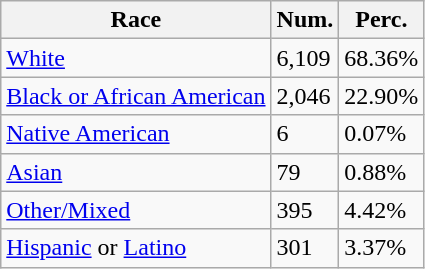<table class="wikitable">
<tr>
<th>Race</th>
<th>Num.</th>
<th>Perc.</th>
</tr>
<tr>
<td><a href='#'>White</a></td>
<td>6,109</td>
<td>68.36%</td>
</tr>
<tr>
<td><a href='#'>Black or African American</a></td>
<td>2,046</td>
<td>22.90%</td>
</tr>
<tr>
<td><a href='#'>Native American</a></td>
<td>6</td>
<td>0.07%</td>
</tr>
<tr>
<td><a href='#'>Asian</a></td>
<td>79</td>
<td>0.88%</td>
</tr>
<tr>
<td><a href='#'>Other/Mixed</a></td>
<td>395</td>
<td>4.42%</td>
</tr>
<tr>
<td><a href='#'>Hispanic</a> or <a href='#'>Latino</a></td>
<td>301</td>
<td>3.37%</td>
</tr>
</table>
